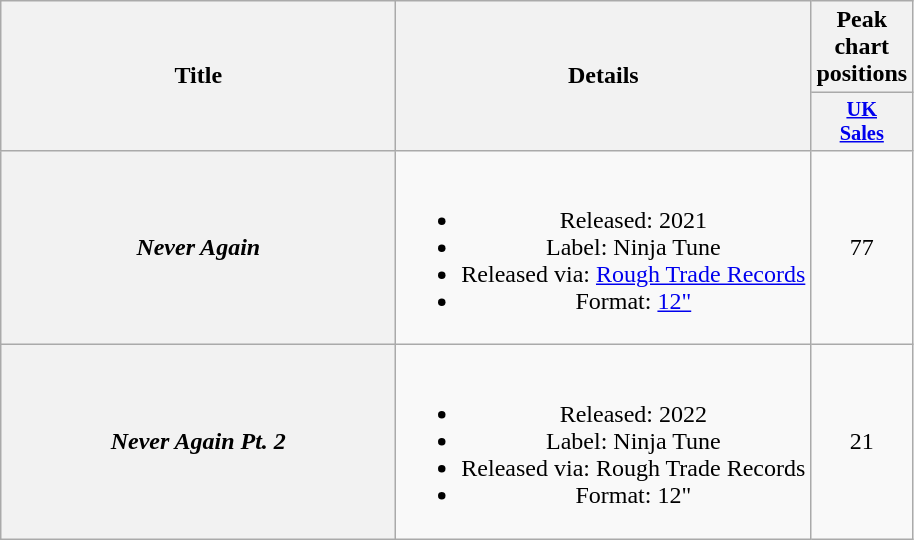<table class="wikitable plainrowheaders" style="text-align:center;">
<tr>
<th scope="col" rowspan="2" style="width:16em;">Title</th>
<th scope="col" rowspan="2">Details</th>
<th scope="col">Peak chart positions</th>
</tr>
<tr>
<th scope="col" style="width:3em;font-size:85%;"><a href='#'>UK<br>Sales</a><br></th>
</tr>
<tr>
<th scope="row"><em>Never Again</em></th>
<td><br><ul><li>Released: 2021</li><li>Label: Ninja Tune</li><li>Released via: <a href='#'>Rough Trade Records</a></li><li>Format: <a href='#'>12"</a></li></ul></td>
<td>77</td>
</tr>
<tr>
<th scope="row"><em>Never Again Pt. 2</em></th>
<td><br><ul><li>Released: 2022</li><li>Label: Ninja Tune</li><li>Released via: Rough Trade Records</li><li>Format: 12"</li></ul></td>
<td>21</td>
</tr>
</table>
